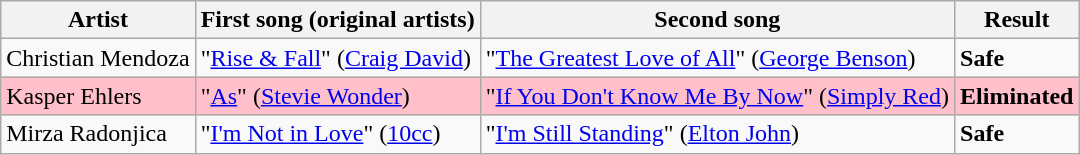<table class=wikitable>
<tr>
<th>Artist</th>
<th>First song (original artists)</th>
<th>Second song</th>
<th>Result</th>
</tr>
<tr>
<td>Christian Mendoza</td>
<td>"<a href='#'>Rise & Fall</a>" (<a href='#'>Craig David</a>)</td>
<td>"<a href='#'>The Greatest Love of All</a>" (<a href='#'>George Benson</a>)</td>
<td><strong>Safe</strong></td>
</tr>
<tr style="background:pink;">
<td>Kasper Ehlers</td>
<td>"<a href='#'>As</a>" (<a href='#'>Stevie Wonder</a>)</td>
<td>"<a href='#'>If You Don't Know Me By Now</a>" (<a href='#'>Simply Red</a>)</td>
<td><strong>Eliminated</strong></td>
</tr>
<tr>
<td>Mirza Radonjica</td>
<td>"<a href='#'>I'm Not in Love</a>" (<a href='#'>10cc</a>)</td>
<td>"<a href='#'>I'm Still Standing</a>" (<a href='#'>Elton John</a>)</td>
<td><strong>Safe</strong></td>
</tr>
</table>
